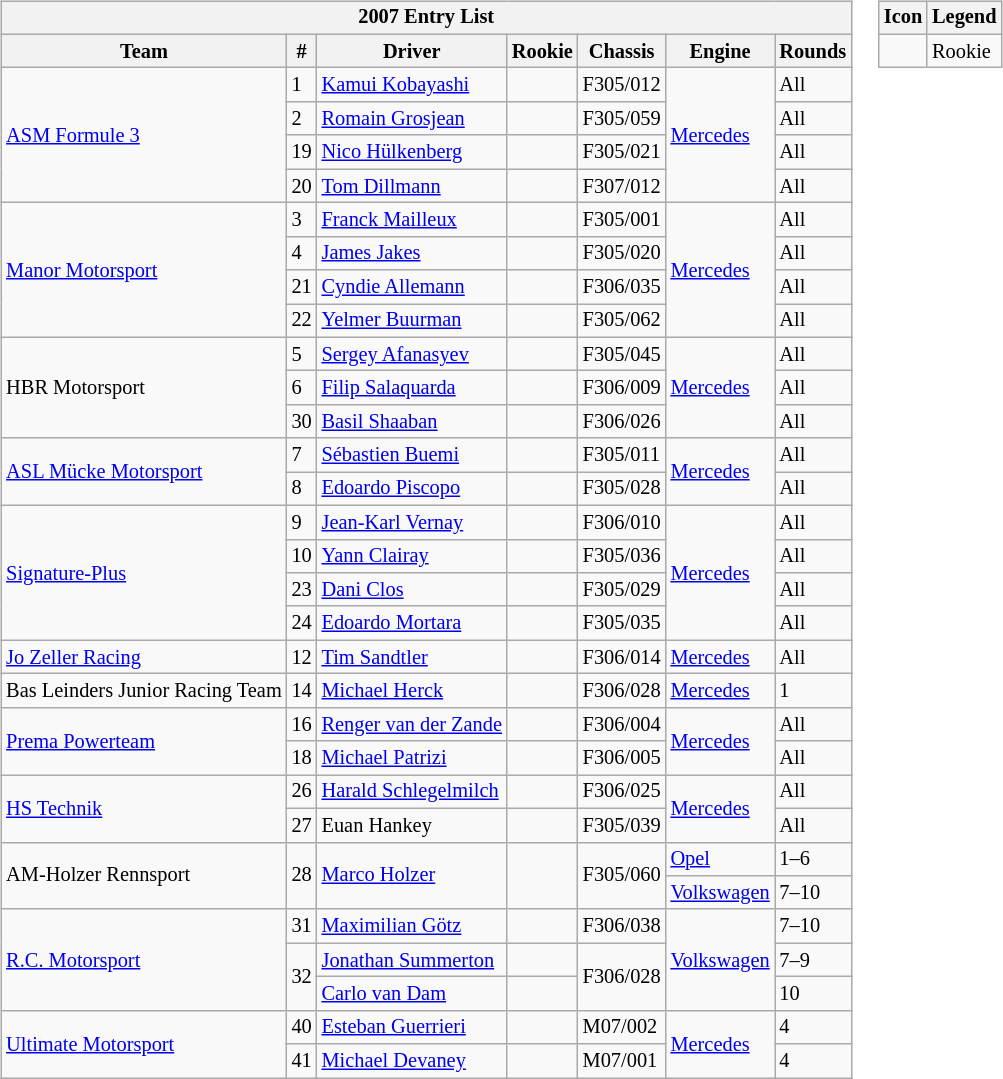<table>
<tr>
<td><br><table class="wikitable" style="font-size: 85%;">
<tr>
<th colspan=7>2007 Entry List</th>
</tr>
<tr>
<th>Team</th>
<th>#</th>
<th>Driver</th>
<th>Rookie</th>
<th>Chassis</th>
<th>Engine</th>
<th>Rounds</th>
</tr>
<tr>
<td rowspan=4> <a href='#'>ASM Formule 3</a></td>
<td>1</td>
<td> <a href='#'>Kamui Kobayashi</a></td>
<td></td>
<td>F305/012</td>
<td rowspan=4><a href='#'>Mercedes</a></td>
<td>All</td>
</tr>
<tr>
<td>2</td>
<td> <a href='#'>Romain Grosjean</a></td>
<td></td>
<td>F305/059</td>
<td>All</td>
</tr>
<tr>
<td>19</td>
<td> <a href='#'>Nico Hülkenberg</a></td>
<td></td>
<td>F305/021</td>
<td>All</td>
</tr>
<tr>
<td>20</td>
<td> <a href='#'>Tom Dillmann</a></td>
<td align=center></td>
<td>F307/012</td>
<td>All</td>
</tr>
<tr>
<td rowspan=4> <a href='#'>Manor Motorsport</a></td>
<td>3</td>
<td> <a href='#'>Franck Mailleux</a></td>
<td align=center></td>
<td>F305/001</td>
<td rowspan=4><a href='#'>Mercedes</a></td>
<td>All</td>
</tr>
<tr>
<td>4</td>
<td> <a href='#'>James Jakes</a></td>
<td></td>
<td>F305/020</td>
<td>All</td>
</tr>
<tr>
<td>21</td>
<td> <a href='#'>Cyndie Allemann</a></td>
<td></td>
<td>F306/035</td>
<td>All</td>
</tr>
<tr>
<td>22</td>
<td> <a href='#'>Yelmer Buurman</a></td>
<td></td>
<td>F305/062</td>
<td>All</td>
</tr>
<tr>
<td rowspan=3> HBR Motorsport</td>
<td>5</td>
<td> <a href='#'>Sergey Afanasyev</a></td>
<td align=center></td>
<td>F305/045</td>
<td rowspan=3><a href='#'>Mercedes</a></td>
<td>All</td>
</tr>
<tr>
<td>6</td>
<td> <a href='#'>Filip Salaquarda</a></td>
<td></td>
<td>F306/009</td>
<td>All</td>
</tr>
<tr>
<td>30</td>
<td> <a href='#'>Basil Shaaban</a></td>
<td></td>
<td>F306/026</td>
<td>All</td>
</tr>
<tr>
<td rowspan=2> <a href='#'>ASL Mücke Motorsport</a></td>
<td>7</td>
<td> <a href='#'>Sébastien Buemi</a></td>
<td></td>
<td>F305/011</td>
<td rowspan=2><a href='#'>Mercedes</a></td>
<td>All</td>
</tr>
<tr>
<td>8</td>
<td> <a href='#'>Edoardo Piscopo</a></td>
<td align=center></td>
<td>F305/028</td>
<td>All</td>
</tr>
<tr>
<td rowspan=4> <a href='#'>Signature-Plus</a></td>
<td>9</td>
<td> <a href='#'>Jean-Karl Vernay</a></td>
<td align=center></td>
<td>F306/010</td>
<td rowspan=4><a href='#'>Mercedes</a></td>
<td>All</td>
</tr>
<tr>
<td>10</td>
<td> <a href='#'>Yann Clairay</a></td>
<td align=center></td>
<td>F305/036</td>
<td>All</td>
</tr>
<tr>
<td>23</td>
<td> <a href='#'>Dani Clos</a></td>
<td align=center></td>
<td>F305/029</td>
<td>All</td>
</tr>
<tr>
<td>24</td>
<td> <a href='#'>Edoardo Mortara</a></td>
<td align=center></td>
<td>F305/035</td>
<td>All</td>
</tr>
<tr>
<td> <a href='#'>Jo Zeller Racing</a></td>
<td>12</td>
<td> <a href='#'>Tim Sandtler</a></td>
<td></td>
<td>F306/014</td>
<td><a href='#'>Mercedes</a></td>
<td>All</td>
</tr>
<tr>
<td nowrap> Bas Leinders Junior Racing Team</td>
<td>14</td>
<td> <a href='#'>Michael Herck</a></td>
<td></td>
<td>F306/028</td>
<td><a href='#'>Mercedes</a></td>
<td>1</td>
</tr>
<tr>
<td rowspan=2> <a href='#'>Prema Powerteam</a></td>
<td>16</td>
<td nowrap> <a href='#'>Renger van der Zande</a></td>
<td></td>
<td>F306/004</td>
<td rowspan=2><a href='#'>Mercedes</a></td>
<td>All</td>
</tr>
<tr>
<td>18</td>
<td> <a href='#'>Michael Patrizi</a></td>
<td align=center></td>
<td>F306/005</td>
<td>All</td>
</tr>
<tr>
<td rowspan=2> <a href='#'>HS Technik</a></td>
<td>26</td>
<td> <a href='#'>Harald Schlegelmilch</a></td>
<td></td>
<td>F306/025</td>
<td rowspan=2><a href='#'>Mercedes</a></td>
<td>All</td>
</tr>
<tr>
<td>27</td>
<td> Euan Hankey</td>
<td align=center></td>
<td>F305/039</td>
<td>All</td>
</tr>
<tr>
<td rowspan=2> AM-Holzer Rennsport</td>
<td rowspan=2>28</td>
<td rowspan=2> <a href='#'>Marco Holzer</a></td>
<td rowspan=2 align="center"></td>
<td rowspan=2>F305/060</td>
<td><a href='#'>Opel</a></td>
<td>1–6</td>
</tr>
<tr>
<td><a href='#'>Volkswagen</a></td>
<td>7–10</td>
</tr>
<tr>
<td rowspan=3> <a href='#'>R.C. Motorsport</a></td>
<td>31</td>
<td> <a href='#'>Maximilian Götz</a></td>
<td></td>
<td>F306/038</td>
<td rowspan=3><a href='#'>Volkswagen</a></td>
<td>7–10</td>
</tr>
<tr>
<td rowspan=2>32</td>
<td> <a href='#'>Jonathan Summerton</a></td>
<td></td>
<td rowspan=2>F306/028</td>
<td>7–9</td>
</tr>
<tr>
<td> <a href='#'>Carlo van Dam</a></td>
<td></td>
<td>10</td>
</tr>
<tr>
<td rowspan=2> <a href='#'>Ultimate Motorsport</a></td>
<td>40</td>
<td> <a href='#'>Esteban Guerrieri</a></td>
<td></td>
<td>M07/002</td>
<td rowspan=2><a href='#'>Mercedes</a></td>
<td>4</td>
</tr>
<tr>
<td>41</td>
<td> <a href='#'>Michael Devaney</a></td>
<td></td>
<td>M07/001</td>
<td>4</td>
</tr>
</table>
</td>
<td valign="top"><br><table class="wikitable" style="font-size: 85%;">
<tr>
<th>Icon</th>
<th>Legend</th>
</tr>
<tr>
<td></td>
<td>Rookie</td>
</tr>
</table>
</td>
</tr>
</table>
